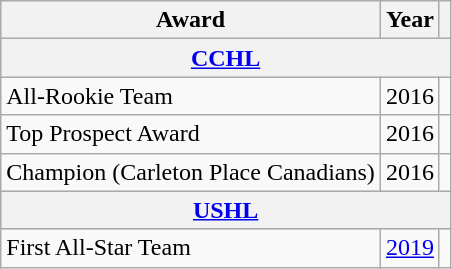<table class="wikitable">
<tr>
<th>Award</th>
<th>Year</th>
<th></th>
</tr>
<tr ALIGN="center" bgcolor="#e0e0e0">
<th colspan="3"><a href='#'>CCHL</a></th>
</tr>
<tr>
<td>All-Rookie Team</td>
<td>2016</td>
<td></td>
</tr>
<tr>
<td>Top Prospect Award</td>
<td>2016</td>
<td></td>
</tr>
<tr>
<td>Champion (Carleton Place Canadians)</td>
<td>2016</td>
<td></td>
</tr>
<tr ALIGN="center" bgcolor="#e0e0e0">
<th colspan="3"><a href='#'>USHL</a></th>
</tr>
<tr>
<td>First All-Star Team</td>
<td><a href='#'>2019</a></td>
<td></td>
</tr>
</table>
